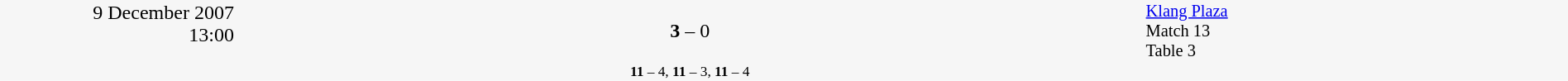<table style="width:100%; background:#f6f6f6;" cellspacing="0">
<tr>
<td rowspan="2" width="15%" style="text-align:right; vertical-align:top;">9 December 2007<br>13:00<br></td>
<td width="25%" style="text-align:right"><strong></strong></td>
<td width="8%" style="text-align:center"><strong>3</strong> –  0</td>
<td width="25%"></td>
<td width="27%" style="font-size:85%; vertical-align:top;"><a href='#'>Klang Plaza</a><br>Match 13<br>Table 3</td>
</tr>
<tr width="58%" style="font-size:85%;vertical-align:top;"|>
<td colspan="3" style="font-size:85%; text-align:center; vertical-align:top;"><strong>11</strong> – 4, <strong>11</strong> – 3, <strong>11</strong> – 4</td>
</tr>
</table>
